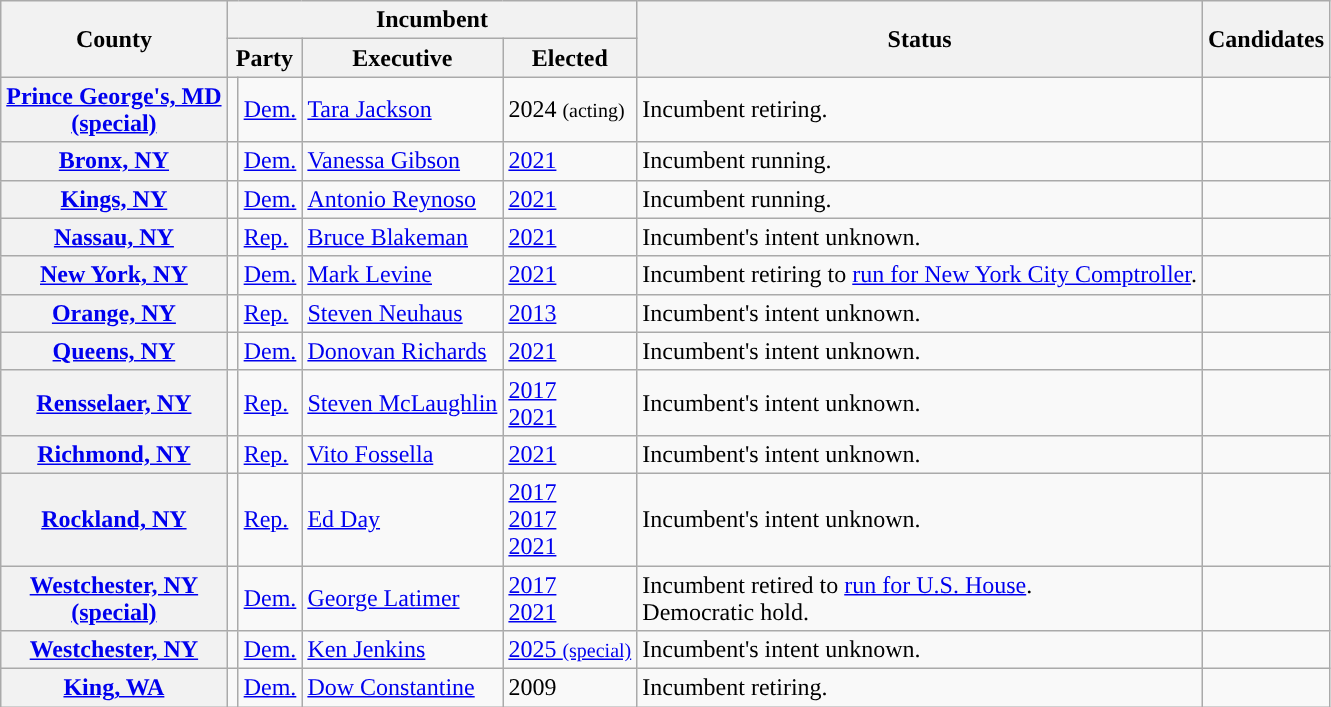<table class="wikitable sortable">
<tr>
<th rowspan="2">County</th>
<th colspan=4>Incumbent</th>
<th rowspan="2">Status</th>
<th rowspan="2">Candidates</th>
</tr>
<tr>
<th colspan=2 align="center">Party</th>
<th align="center">Executive</th>
<th align="center">Elected</th>
</tr>
<tr>
<th><a href='#'>Prince George's, MD<br>(special)</a></th>
<td style="background-color:"></td>
<td><a href='#'>Dem.</a></td>
<td><a href='#'>Tara Jackson</a></td>
<td>2024 <small>(acting)</small></td>
<td>Incumbent retiring.</td>
<td nowrap></td>
</tr>
<tr>
<th><a href='#'>Bronx, NY</a></th>
<td style="background-color:"></td>
<td><a href='#'>Dem.</a></td>
<td><a href='#'>Vanessa Gibson</a></td>
<td><a href='#'>2021</a></td>
<td>Incumbent running.</td>
<td nowrap></td>
</tr>
<tr>
<th><a href='#'>Kings, NY</a></th>
<td style="background-color:"></td>
<td><a href='#'>Dem.</a></td>
<td><a href='#'>Antonio Reynoso</a></td>
<td><a href='#'>2021</a></td>
<td>Incumbent running.</td>
<td nowrap></td>
</tr>
<tr>
<th><a href='#'>Nassau, NY</a></th>
<td style="background-color:"></td>
<td><a href='#'>Rep.</a></td>
<td><a href='#'>Bruce Blakeman</a></td>
<td><a href='#'>2021</a></td>
<td>Incumbent's intent unknown.</td>
<td></td>
</tr>
<tr>
<th><a href='#'>New York, NY</a></th>
<td style="background-color:"></td>
<td><a href='#'>Dem.</a></td>
<td><a href='#'>Mark Levine</a></td>
<td><a href='#'>2021</a></td>
<td>Incumbent retiring to <a href='#'>run for New York City Comptroller</a>.</td>
<td nowrap></td>
</tr>
<tr>
<th><a href='#'>Orange, NY</a></th>
<td style="background-color:"></td>
<td><a href='#'>Rep.</a></td>
<td><a href='#'>Steven Neuhaus</a></td>
<td><a href='#'>2013</a></td>
<td>Incumbent's intent unknown.</td>
<td></td>
</tr>
<tr>
<th><a href='#'>Queens, NY</a></th>
<td style="background-color:"></td>
<td><a href='#'>Dem.</a></td>
<td><a href='#'>Donovan Richards</a></td>
<td><a href='#'>2021</a></td>
<td>Incumbent's intent unknown.</td>
<td></td>
</tr>
<tr>
<th><a href='#'>Rensselaer, NY</a></th>
<td style="background-color:"></td>
<td><a href='#'>Rep.</a></td>
<td><a href='#'>Steven McLaughlin</a></td>
<td><a href='#'>2017</a><br><a href='#'>2021</a></td>
<td>Incumbent's intent unknown.</td>
</tr>
<tr>
<th><a href='#'>Richmond, NY</a></th>
<td style="background-color:"></td>
<td><a href='#'>Rep.</a></td>
<td><a href='#'>Vito Fossella</a></td>
<td><a href='#'>2021</a></td>
<td>Incumbent's intent unknown.</td>
<td></td>
</tr>
<tr>
<th><a href='#'>Rockland, NY</a></th>
<td style="background-color:"></td>
<td><a href='#'>Rep.</a></td>
<td><a href='#'>Ed Day</a></td>
<td><a href='#'>2017</a><br><a href='#'>2017</a><br><a href='#'>2021</a></td>
<td>Incumbent's intent unknown.</td>
<td></td>
</tr>
<tr>
<th><a href='#'>Westchester, NY<br>(special)</a></th>
<td style="background-color:"></td>
<td><a href='#'>Dem.</a></td>
<td><a href='#'>George Latimer</a></td>
<td><a href='#'>2017</a><br><a href='#'>2021</a></td>
<td>Incumbent retired to <a href='#'>run for U.S. House</a>.<br>Democratic hold.</td>
<td nowrap></td>
</tr>
<tr>
<th><a href='#'>Westchester, NY</a></th>
<td style="background-color:"></td>
<td><a href='#'>Dem.</a></td>
<td><a href='#'>Ken Jenkins</a></td>
<td><a href='#'>2025 <small>(special)</small></a></td>
<td>Incumbent's intent unknown.</td>
<td></td>
</tr>
<tr>
<th><a href='#'>King, WA</a></th>
<td style="background-color:"></td>
<td><a href='#'>Dem.</a></td>
<td><a href='#'>Dow Constantine</a></td>
<td>2009</td>
<td>Incumbent retiring.</td>
<td nowrap></td>
</tr>
</table>
